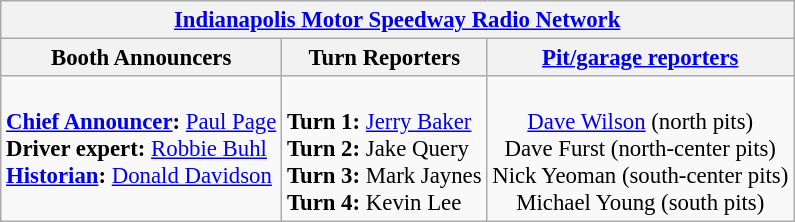<table class="wikitable" style="font-size: 95%;">
<tr>
<th colspan=3><a href='#'>Indianapolis Motor Speedway Radio Network</a></th>
</tr>
<tr>
<th>Booth Announcers</th>
<th>Turn Reporters</th>
<th><a href='#'>Pit/garage reporters</a></th>
</tr>
<tr>
<td valign="top"><br><strong><a href='#'>Chief Announcer</a>:</strong> <a href='#'>Paul Page</a><br>
<strong>Driver expert:</strong> <a href='#'>Robbie Buhl</a><br>
<strong><a href='#'>Historian</a>:</strong> <a href='#'>Donald Davidson</a><br></td>
<td valign="top"><br><strong>Turn 1:</strong> <a href='#'>Jerry Baker</a><br>
<strong>Turn 2:</strong> Jake Query<br>
<strong>Turn 3:</strong> Mark Jaynes<br>
<strong>Turn 4:</strong> Kevin Lee<br></td>
<td align="center" valign="top"><br><a href='#'>Dave Wilson</a> (north pits)<br>Dave Furst (north-center pits)<br>Nick Yeoman (south-center pits)<br>Michael Young (south pits)<br></td>
</tr>
</table>
